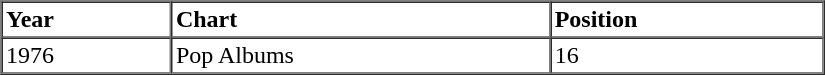<table border=1 cellspacing=0 cellpadding=2 width="550px">
<tr>
<th align="left">Year</th>
<th align="left">Chart</th>
<th align="left">Position</th>
</tr>
<tr>
<td align="left">1976</td>
<td align="left">Pop Albums</td>
<td align="left">16</td>
</tr>
<tr>
</tr>
</table>
